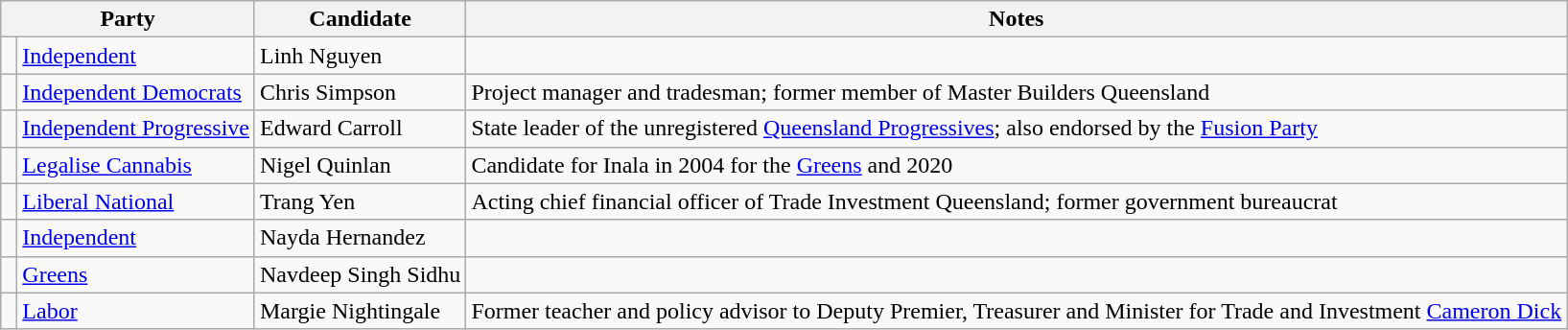<table class="wikitable">
<tr>
<th colspan="2">Party</th>
<th>Candidate</th>
<th>Notes</th>
</tr>
<tr>
<td></td>
<td><a href='#'>Independent</a></td>
<td>Linh Nguyen</td>
<td></td>
</tr>
<tr>
<td></td>
<td><a href='#'>Independent Democrats</a></td>
<td>Chris Simpson</td>
<td>Project manager and tradesman; former member of Master Builders Queensland</td>
</tr>
<tr>
<td></td>
<td><a href='#'>Independent Progressive</a></td>
<td>Edward Carroll</td>
<td>State leader of the unregistered <a href='#'>Queensland Progressives</a>; also endorsed by the <a href='#'>Fusion Party</a></td>
</tr>
<tr>
<td></td>
<td><a href='#'>Legalise Cannabis</a></td>
<td>Nigel Quinlan</td>
<td>Candidate for Inala in 2004 for the <a href='#'>Greens</a> and 2020</td>
</tr>
<tr>
<td width="3pt" > </td>
<td><a href='#'>Liberal National</a></td>
<td>Trang Yen</td>
<td>Acting chief financial officer of Trade Investment Queensland; former government bureaucrat</td>
</tr>
<tr>
<td></td>
<td><a href='#'>Independent</a></td>
<td>Nayda Hernandez</td>
<td></td>
</tr>
<tr>
<td></td>
<td><a href='#'>Greens</a></td>
<td>Navdeep Singh Sidhu</td>
<td></td>
</tr>
<tr>
<td></td>
<td><a href='#'>Labor</a></td>
<td>Margie Nightingale</td>
<td>Former teacher and policy advisor to Deputy Premier, Treasurer and Minister for Trade and Investment <a href='#'>Cameron Dick</a></td>
</tr>
</table>
